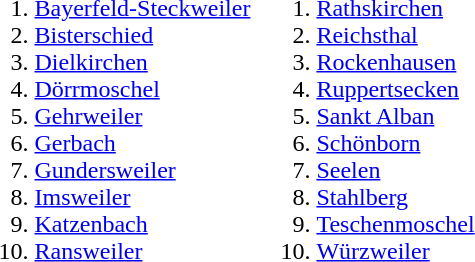<table>
<tr>
<td><br><ol><li><a href='#'>Bayerfeld-Steckweiler</a></li><li><a href='#'>Bisterschied</a></li><li><a href='#'>Dielkirchen</a></li><li><a href='#'>Dörrmoschel</a></li><li><a href='#'>Gehrweiler</a></li><li><a href='#'>Gerbach</a></li><li><a href='#'>Gundersweiler</a></li><li><a href='#'>Imsweiler</a></li><li><a href='#'>Katzenbach</a></li><li><a href='#'>Ransweiler</a></li></ol></td>
<td><br><ol>
<li> <a href='#'>Rathskirchen</a> 
<li> <a href='#'>Reichsthal</a> 
<li> <a href='#'>Rockenhausen</a>
<li> <a href='#'>Ruppertsecken</a> 
<li> <a href='#'>Sankt Alban</a> 
<li> <a href='#'>Schönborn</a>
<li> <a href='#'>Seelen</a> 
<li> <a href='#'>Stahlberg</a> 
<li> <a href='#'>Teschenmoschel</a> 
<li> <a href='#'>Würzweiler</a> 
</ol></td>
</tr>
</table>
